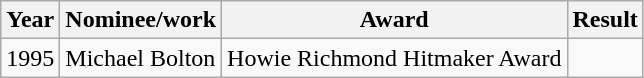<table class="wikitable">
<tr>
<th>Year</th>
<th>Nominee/work</th>
<th>Award</th>
<th>Result</th>
</tr>
<tr>
<td>1995</td>
<td>Michael Bolton</td>
<td>Howie Richmond Hitmaker Award</td>
<td></td>
</tr>
</table>
